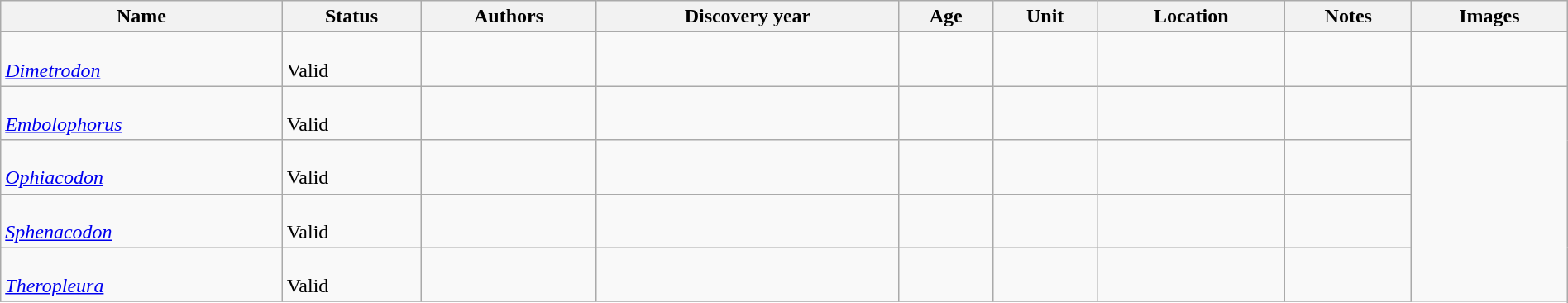<table class="wikitable sortable" align="center" width="100%">
<tr>
<th>Name</th>
<th>Status</th>
<th>Authors</th>
<th>Discovery year</th>
<th>Age</th>
<th>Unit</th>
<th>Location</th>
<th>Notes</th>
<th>Images</th>
</tr>
<tr>
<td><br><em><a href='#'>Dimetrodon</a></em></td>
<td><br>Valid</td>
<td><br></td>
<td></td>
<td></td>
<td></td>
<td></td>
<td><br><br></td>
<td><br></td>
</tr>
<tr>
<td><br><em><a href='#'>Embolophorus</a></em></td>
<td><br>Valid</td>
<td><br></td>
<td></td>
<td></td>
<td></td>
<td></td>
<td><br></td>
</tr>
<tr>
<td><br><em><a href='#'>Ophiacodon</a></em></td>
<td><br>Valid</td>
<td><br></td>
<td></td>
<td></td>
<td></td>
<td></td>
<td><br></td>
</tr>
<tr>
<td><br><em><a href='#'>Sphenacodon</a></em></td>
<td><br>Valid</td>
<td><br></td>
<td></td>
<td></td>
<td></td>
<td></td>
<td><br></td>
</tr>
<tr>
<td><br><em><a href='#'>Theropleura</a></em></td>
<td><br>Valid</td>
<td><br></td>
<td></td>
<td></td>
<td></td>
<td></td>
<td><br></td>
</tr>
<tr>
</tr>
</table>
